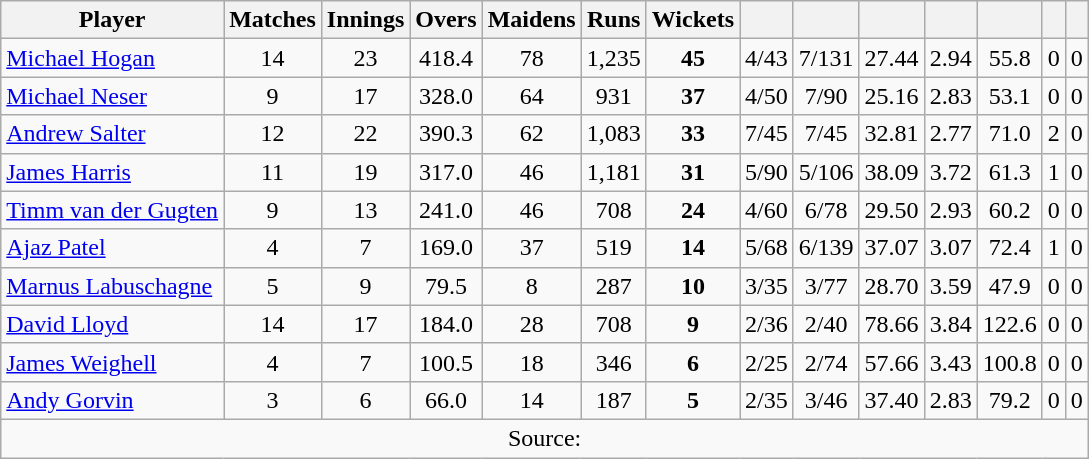<table class="wikitable" style="text-align:center">
<tr>
<th>Player</th>
<th>Matches</th>
<th>Innings</th>
<th>Overs</th>
<th>Maidens</th>
<th>Runs</th>
<th>Wickets</th>
<th></th>
<th></th>
<th></th>
<th></th>
<th></th>
<th></th>
<th></th>
</tr>
<tr>
<td align="left"><a href='#'>Michael Hogan</a></td>
<td>14</td>
<td>23</td>
<td>418.4</td>
<td>78</td>
<td>1,235</td>
<td><strong>45</strong></td>
<td>4/43</td>
<td>7/131</td>
<td>27.44</td>
<td>2.94</td>
<td>55.8</td>
<td>0</td>
<td>0</td>
</tr>
<tr>
<td align="left"><a href='#'>Michael Neser</a></td>
<td>9</td>
<td>17</td>
<td>328.0</td>
<td>64</td>
<td>931</td>
<td><strong>37</strong></td>
<td>4/50</td>
<td>7/90</td>
<td>25.16</td>
<td>2.83</td>
<td>53.1</td>
<td>0</td>
<td>0</td>
</tr>
<tr>
<td align="left"><a href='#'>Andrew Salter</a></td>
<td>12</td>
<td>22</td>
<td>390.3</td>
<td>62</td>
<td>1,083</td>
<td><strong>33</strong></td>
<td>7/45</td>
<td>7/45</td>
<td>32.81</td>
<td>2.77</td>
<td>71.0</td>
<td>2</td>
<td>0</td>
</tr>
<tr>
<td align="left"><a href='#'>James Harris</a></td>
<td>11</td>
<td>19</td>
<td>317.0</td>
<td>46</td>
<td>1,181</td>
<td><strong>31</strong></td>
<td>5/90</td>
<td>5/106</td>
<td>38.09</td>
<td>3.72</td>
<td>61.3</td>
<td>1</td>
<td>0</td>
</tr>
<tr>
<td align="left"><a href='#'>Timm van der Gugten</a></td>
<td>9</td>
<td>13</td>
<td>241.0</td>
<td>46</td>
<td>708</td>
<td><strong>24</strong></td>
<td>4/60</td>
<td>6/78</td>
<td>29.50</td>
<td>2.93</td>
<td>60.2</td>
<td>0</td>
<td>0</td>
</tr>
<tr>
<td align="left"><a href='#'>Ajaz Patel</a></td>
<td>4</td>
<td>7</td>
<td>169.0</td>
<td>37</td>
<td>519</td>
<td><strong>14</strong></td>
<td>5/68</td>
<td>6/139</td>
<td>37.07</td>
<td>3.07</td>
<td>72.4</td>
<td>1</td>
<td>0</td>
</tr>
<tr>
<td align="left"><a href='#'>Marnus Labuschagne</a></td>
<td>5</td>
<td>9</td>
<td>79.5</td>
<td>8</td>
<td>287</td>
<td><strong>10</strong></td>
<td>3/35</td>
<td>3/77</td>
<td>28.70</td>
<td>3.59</td>
<td>47.9</td>
<td>0</td>
<td>0</td>
</tr>
<tr>
<td align="left"><a href='#'>David Lloyd</a></td>
<td>14</td>
<td>17</td>
<td>184.0</td>
<td>28</td>
<td>708</td>
<td><strong>9</strong></td>
<td>2/36</td>
<td>2/40</td>
<td>78.66</td>
<td>3.84</td>
<td>122.6</td>
<td>0</td>
<td>0</td>
</tr>
<tr>
<td align="left"><a href='#'>James Weighell</a></td>
<td>4</td>
<td>7</td>
<td>100.5</td>
<td>18</td>
<td>346</td>
<td><strong>6</strong></td>
<td>2/25</td>
<td>2/74</td>
<td>57.66</td>
<td>3.43</td>
<td>100.8</td>
<td>0</td>
<td>0</td>
</tr>
<tr>
<td align="left"><a href='#'>Andy Gorvin</a></td>
<td>3</td>
<td>6</td>
<td>66.0</td>
<td>14</td>
<td>187</td>
<td><strong>5</strong></td>
<td>2/35</td>
<td>3/46</td>
<td>37.40</td>
<td>2.83</td>
<td>79.2</td>
<td>0</td>
<td>0</td>
</tr>
<tr>
<td colspan="14">Source:</td>
</tr>
</table>
